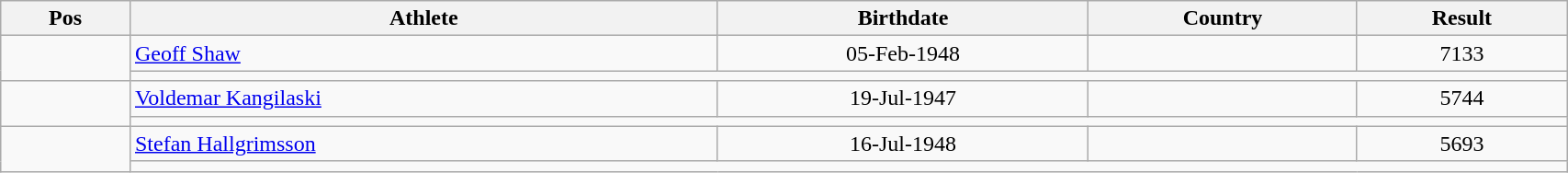<table class="wikitable"  style="text-align:center; width:90%;">
<tr>
<th>Pos</th>
<th>Athlete</th>
<th>Birthdate</th>
<th>Country</th>
<th>Result</th>
</tr>
<tr>
<td align=center rowspan=2></td>
<td align=left><a href='#'>Geoff Shaw</a></td>
<td>05-Feb-1948</td>
<td align=left></td>
<td>7133</td>
</tr>
<tr>
<td colspan=4></td>
</tr>
<tr>
<td align=center rowspan=2></td>
<td align=left><a href='#'>Voldemar Kangilaski</a></td>
<td>19-Jul-1947</td>
<td align=left></td>
<td>5744</td>
</tr>
<tr>
<td colspan=4></td>
</tr>
<tr>
<td align=center rowspan=2></td>
<td align=left><a href='#'>Stefan Hallgrimsson</a></td>
<td>16-Jul-1948</td>
<td align=left></td>
<td>5693</td>
</tr>
<tr>
<td colspan=4></td>
</tr>
</table>
